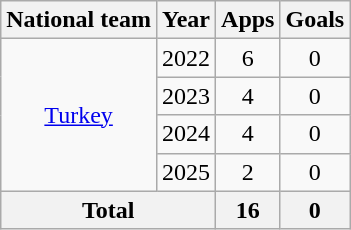<table class="wikitable" style="text-align:center">
<tr>
<th>National team</th>
<th>Year</th>
<th>Apps</th>
<th>Goals</th>
</tr>
<tr>
<td rowspan="4"><a href='#'>Turkey</a></td>
<td>2022</td>
<td>6</td>
<td>0</td>
</tr>
<tr>
<td>2023</td>
<td>4</td>
<td>0</td>
</tr>
<tr>
<td>2024</td>
<td>4</td>
<td>0</td>
</tr>
<tr>
<td>2025</td>
<td>2</td>
<td>0</td>
</tr>
<tr>
<th colspan="2">Total</th>
<th>16</th>
<th>0</th>
</tr>
</table>
